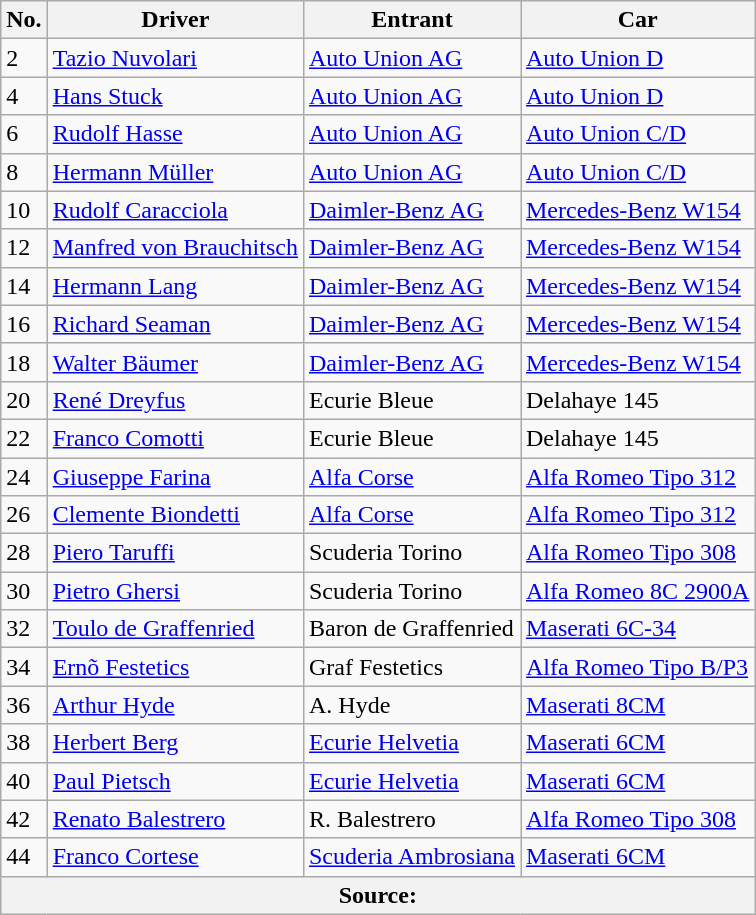<table class="wikitable sortable">
<tr>
<th>No.</th>
<th>Driver</th>
<th>Entrant</th>
<th>Car</th>
</tr>
<tr>
<td>2</td>
<td> <a href='#'>Tazio Nuvolari</a></td>
<td><a href='#'>Auto Union AG</a></td>
<td><a href='#'>Auto Union D</a></td>
</tr>
<tr>
<td>4</td>
<td> <a href='#'>Hans Stuck</a></td>
<td><a href='#'>Auto Union AG</a></td>
<td><a href='#'>Auto Union D</a></td>
</tr>
<tr>
<td>6</td>
<td> <a href='#'>Rudolf Hasse</a></td>
<td><a href='#'>Auto Union AG</a></td>
<td><a href='#'>Auto Union C/D</a></td>
</tr>
<tr>
<td>8</td>
<td> <a href='#'>Hermann Müller</a></td>
<td><a href='#'>Auto Union AG</a></td>
<td><a href='#'>Auto Union C/D</a></td>
</tr>
<tr>
<td>10</td>
<td> <a href='#'>Rudolf Caracciola</a></td>
<td><a href='#'>Daimler-Benz AG</a></td>
<td><a href='#'>Mercedes-Benz W154</a></td>
</tr>
<tr>
<td>12</td>
<td> <a href='#'>Manfred von Brauchitsch</a></td>
<td><a href='#'>Daimler-Benz AG</a></td>
<td><a href='#'>Mercedes-Benz W154</a></td>
</tr>
<tr>
<td>14</td>
<td> <a href='#'>Hermann Lang</a></td>
<td><a href='#'>Daimler-Benz AG</a></td>
<td><a href='#'>Mercedes-Benz W154</a></td>
</tr>
<tr>
<td>16</td>
<td> <a href='#'>Richard Seaman</a></td>
<td><a href='#'>Daimler-Benz AG</a></td>
<td><a href='#'>Mercedes-Benz W154</a></td>
</tr>
<tr>
<td>18</td>
<td> <a href='#'>Walter Bäumer</a></td>
<td><a href='#'>Daimler-Benz AG</a></td>
<td><a href='#'>Mercedes-Benz W154</a></td>
</tr>
<tr>
<td>20</td>
<td> <a href='#'>René Dreyfus</a></td>
<td>Ecurie Bleue</td>
<td>Delahaye 145</td>
</tr>
<tr>
<td>22</td>
<td> <a href='#'>Franco Comotti</a></td>
<td>Ecurie Bleue</td>
<td>Delahaye 145</td>
</tr>
<tr>
<td>24</td>
<td> <a href='#'>Giuseppe Farina</a></td>
<td><a href='#'>Alfa Corse</a></td>
<td><a href='#'>Alfa Romeo Tipo 312</a></td>
</tr>
<tr>
<td>26</td>
<td> <a href='#'>Clemente Biondetti</a></td>
<td><a href='#'>Alfa Corse</a></td>
<td><a href='#'>Alfa Romeo Tipo 312</a></td>
</tr>
<tr>
<td>28</td>
<td> <a href='#'>Piero Taruffi</a></td>
<td>Scuderia Torino</td>
<td><a href='#'>Alfa Romeo Tipo 308</a></td>
</tr>
<tr>
<td>30</td>
<td> <a href='#'>Pietro Ghersi</a></td>
<td>Scuderia Torino</td>
<td><a href='#'>Alfa Romeo 8C 2900A</a></td>
</tr>
<tr>
<td>32</td>
<td> <a href='#'>Toulo de Graffenried</a></td>
<td>Baron de Graffenried</td>
<td><a href='#'>Maserati 6C-34</a></td>
</tr>
<tr>
<td>34</td>
<td> <a href='#'>Ernõ Festetics</a></td>
<td>Graf Festetics</td>
<td><a href='#'>Alfa Romeo Tipo B/P3</a></td>
</tr>
<tr>
<td>36</td>
<td> <a href='#'>Arthur Hyde</a></td>
<td>A. Hyde</td>
<td><a href='#'>Maserati 8CM</a></td>
</tr>
<tr>
<td>38</td>
<td> <a href='#'>Herbert Berg</a></td>
<td><a href='#'>Ecurie Helvetia</a></td>
<td><a href='#'>Maserati 6CM</a></td>
</tr>
<tr>
<td>40</td>
<td> <a href='#'>Paul Pietsch</a></td>
<td><a href='#'>Ecurie Helvetia</a></td>
<td><a href='#'>Maserati 6CM</a></td>
</tr>
<tr>
<td>42</td>
<td> <a href='#'>Renato Balestrero</a></td>
<td>R. Balestrero</td>
<td><a href='#'>Alfa Romeo Tipo 308</a></td>
</tr>
<tr>
<td>44</td>
<td> <a href='#'>Franco Cortese</a></td>
<td><a href='#'>Scuderia Ambrosiana</a></td>
<td><a href='#'>Maserati 6CM</a></td>
</tr>
<tr>
<th colspan="4">Source:</th>
</tr>
</table>
